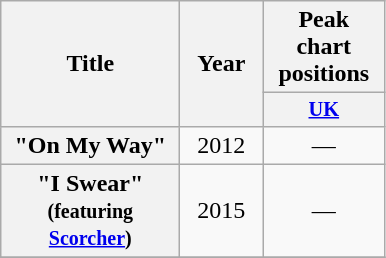<table class="wikitable plainrowheaders" style="text-align:center;">
<tr>
<th scope="col" rowspan="2" style="width:7em;">Title</th>
<th scope="col" rowspan="2" style="width:3em;">Year</th>
<th scope="col" colspan="1">Peak chart positions</th>
</tr>
<tr>
<th scope="col" style="width:5.5em;font-size:85%;"><a href='#'>UK</a></th>
</tr>
<tr>
<th scope="row">"On My Way"</th>
<td>2012</td>
<td ->—</td>
</tr>
<tr>
<th scope="row">"I Swear"<br><small>(featuring <a href='#'>Scorcher</a>)</small></th>
<td>2015</td>
<td ->—</td>
</tr>
<tr>
</tr>
</table>
